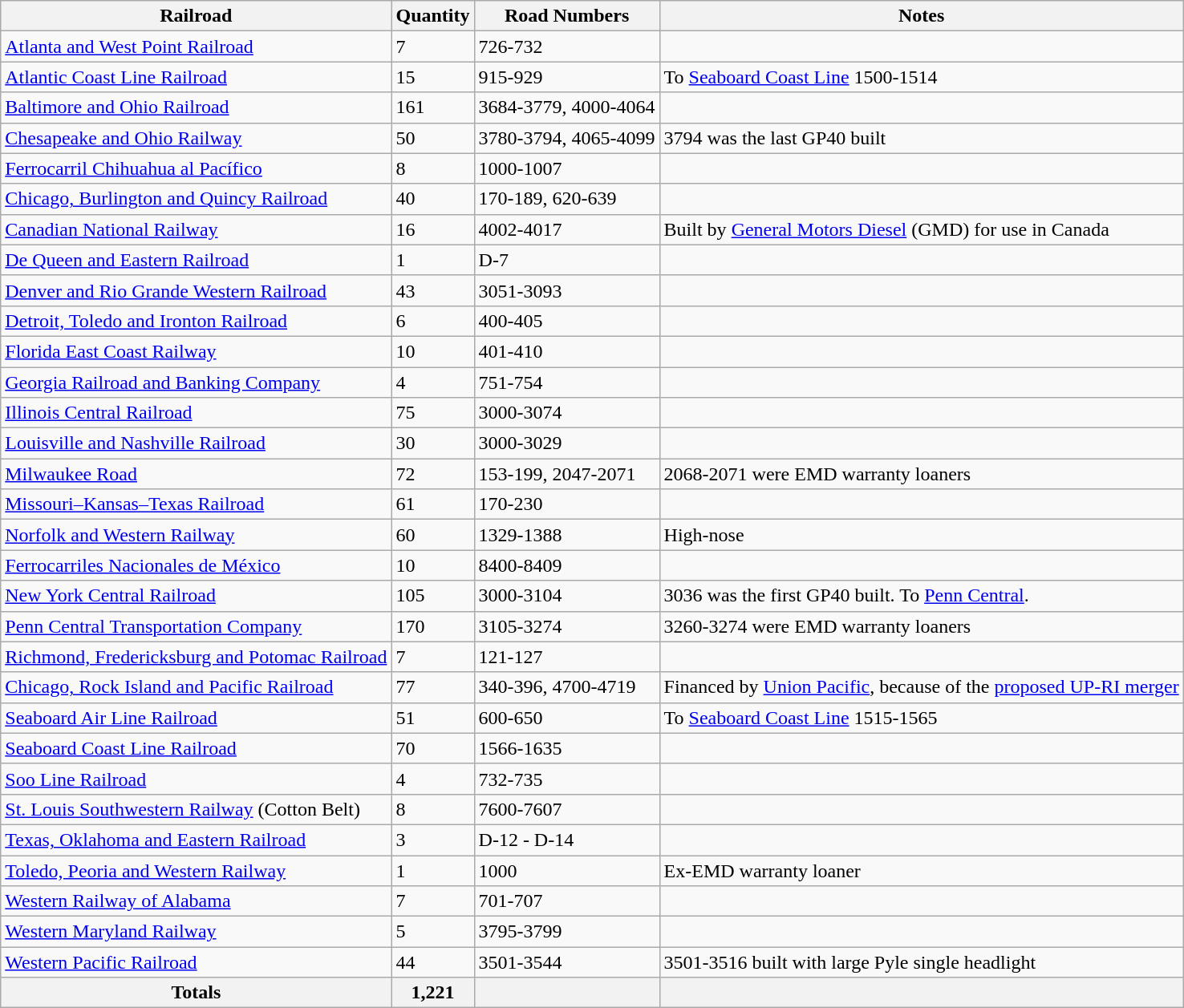<table class="wikitable sortable">
<tr>
<th>Railroad</th>
<th>Quantity</th>
<th>Road Numbers</th>
<th>Notes</th>
</tr>
<tr>
<td><a href='#'>Atlanta and West Point Railroad</a></td>
<td>7</td>
<td>726-732</td>
<td></td>
</tr>
<tr>
<td><a href='#'>Atlantic Coast Line Railroad</a></td>
<td>15</td>
<td>915-929</td>
<td>To <a href='#'>Seaboard Coast Line</a> 1500-1514</td>
</tr>
<tr>
<td><a href='#'>Baltimore and Ohio Railroad</a></td>
<td>161</td>
<td>3684-3779, 4000-4064</td>
<td></td>
</tr>
<tr>
<td><a href='#'>Chesapeake and Ohio Railway</a></td>
<td>50</td>
<td>3780-3794, 4065-4099</td>
<td>3794 was the last GP40 built</td>
</tr>
<tr>
<td><a href='#'>Ferrocarril Chihuahua al Pacífico</a></td>
<td>8</td>
<td>1000-1007</td>
<td></td>
</tr>
<tr>
<td><a href='#'>Chicago, Burlington and Quincy Railroad</a></td>
<td>40</td>
<td>170-189, 620-639</td>
<td></td>
</tr>
<tr>
<td><a href='#'>Canadian National Railway</a></td>
<td>16</td>
<td>4002-4017</td>
<td>Built by <a href='#'>General Motors Diesel</a> (GMD) for use in Canada</td>
</tr>
<tr>
<td><a href='#'>De Queen and Eastern Railroad</a></td>
<td>1</td>
<td>D-7</td>
<td></td>
</tr>
<tr>
<td><a href='#'>Denver and Rio Grande Western Railroad</a></td>
<td>43</td>
<td>3051-3093</td>
<td></td>
</tr>
<tr>
<td><a href='#'>Detroit, Toledo and Ironton Railroad</a></td>
<td>6</td>
<td>400-405</td>
<td></td>
</tr>
<tr>
<td><a href='#'>Florida East Coast Railway</a></td>
<td>10</td>
<td>401-410</td>
<td></td>
</tr>
<tr>
<td><a href='#'>Georgia Railroad and Banking Company</a></td>
<td>4</td>
<td>751-754</td>
<td></td>
</tr>
<tr>
<td><a href='#'>Illinois Central Railroad</a></td>
<td>75</td>
<td>3000-3074</td>
<td></td>
</tr>
<tr>
<td><a href='#'>Louisville and Nashville Railroad</a></td>
<td>30</td>
<td>3000-3029</td>
<td></td>
</tr>
<tr>
<td><a href='#'>Milwaukee Road</a></td>
<td>72</td>
<td>153-199, 2047-2071</td>
<td>2068-2071 were EMD warranty loaners</td>
</tr>
<tr>
<td><a href='#'>Missouri–Kansas–Texas Railroad</a></td>
<td>61</td>
<td>170-230</td>
<td></td>
</tr>
<tr>
<td><a href='#'>Norfolk and Western Railway</a></td>
<td>60</td>
<td>1329-1388</td>
<td>High-nose</td>
</tr>
<tr>
<td><a href='#'>Ferrocarriles Nacionales de México</a></td>
<td>10</td>
<td>8400-8409</td>
<td></td>
</tr>
<tr>
<td><a href='#'>New York Central Railroad</a></td>
<td>105</td>
<td>3000-3104</td>
<td>3036 was the first GP40 built. To <a href='#'>Penn Central</a>.</td>
</tr>
<tr>
<td><a href='#'>Penn Central Transportation Company</a></td>
<td>170</td>
<td>3105-3274</td>
<td>3260-3274 were EMD warranty loaners</td>
</tr>
<tr>
<td><a href='#'>Richmond, Fredericksburg and Potomac Railroad</a></td>
<td>7</td>
<td>121-127</td>
<td></td>
</tr>
<tr>
<td><a href='#'>Chicago, Rock Island and Pacific Railroad</a></td>
<td>77</td>
<td>340-396, 4700-4719</td>
<td>Financed by <a href='#'>Union Pacific</a>, because of the <a href='#'>proposed UP-RI merger</a></td>
</tr>
<tr>
<td><a href='#'>Seaboard Air Line Railroad</a></td>
<td>51</td>
<td>600-650</td>
<td>To <a href='#'>Seaboard Coast Line</a> 1515-1565</td>
</tr>
<tr>
<td><a href='#'>Seaboard Coast Line Railroad</a></td>
<td>70</td>
<td>1566-1635</td>
<td></td>
</tr>
<tr>
<td><a href='#'>Soo Line Railroad</a></td>
<td>4</td>
<td>732-735</td>
<td></td>
</tr>
<tr>
<td><a href='#'>St. Louis Southwestern Railway</a> (Cotton Belt)</td>
<td>8</td>
<td>7600-7607</td>
<td></td>
</tr>
<tr>
<td><a href='#'>Texas, Oklahoma and Eastern Railroad</a></td>
<td>3</td>
<td>D-12 - D-14</td>
<td></td>
</tr>
<tr>
<td><a href='#'>Toledo, Peoria and Western Railway</a></td>
<td>1</td>
<td>1000</td>
<td>Ex-EMD warranty loaner</td>
</tr>
<tr>
<td><a href='#'>Western Railway of Alabama</a></td>
<td>7</td>
<td>701-707</td>
<td></td>
</tr>
<tr>
<td><a href='#'>Western Maryland Railway</a></td>
<td>5</td>
<td>3795-3799</td>
<td></td>
</tr>
<tr>
<td><a href='#'>Western Pacific Railroad</a></td>
<td>44</td>
<td>3501-3544</td>
<td>3501-3516 built with large Pyle single headlight</td>
</tr>
<tr>
<th>Totals</th>
<th>1,221</th>
<th></th>
<th></th>
</tr>
</table>
